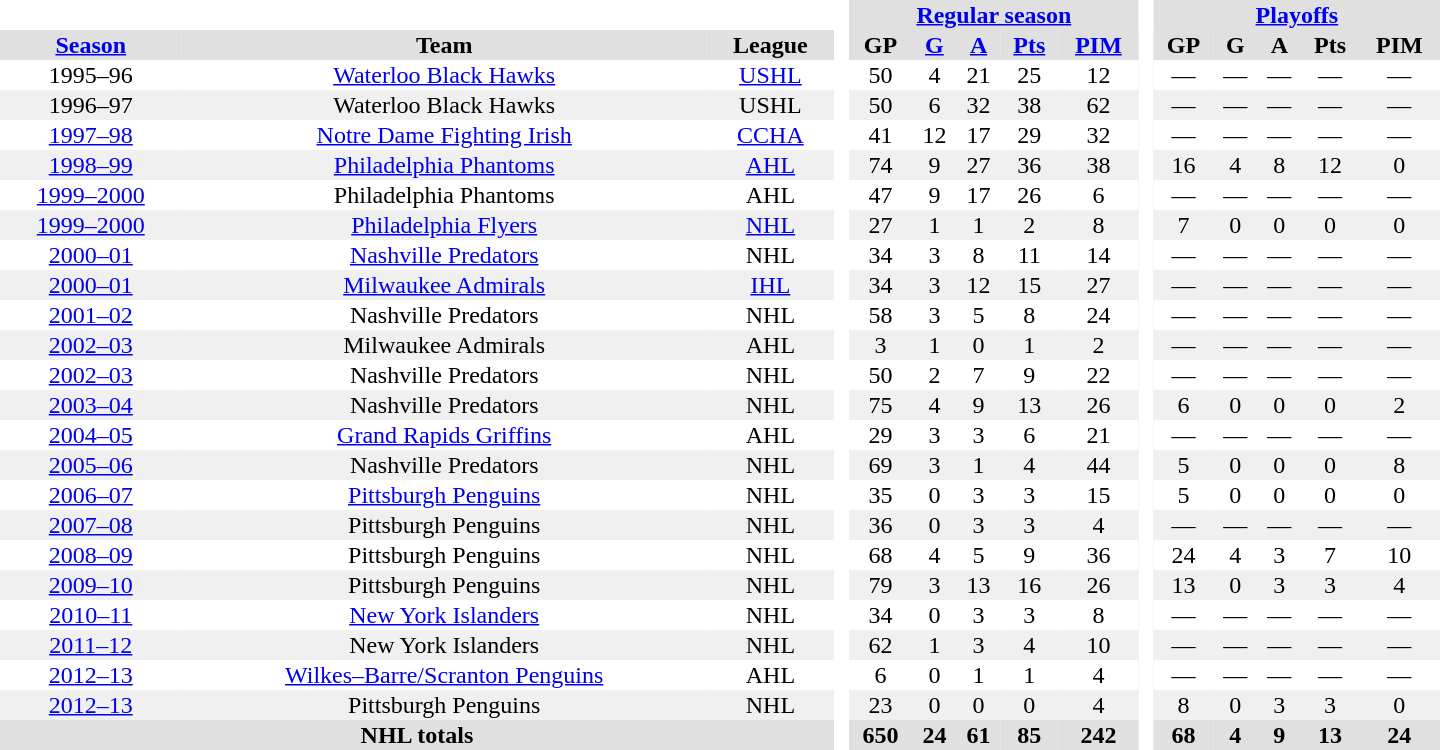<table border="0" cellpadding="1" cellspacing="0" style="text-align:center; width:60em">
<tr bgcolor="#e0e0e0">
<th colspan="3" bgcolor="#ffffff"> </th>
<th rowspan="99" bgcolor="#ffffff"> </th>
<th colspan="5"><a href='#'>Regular season</a></th>
<th rowspan="99" bgcolor="#ffffff"> </th>
<th colspan="5"><a href='#'>Playoffs</a></th>
</tr>
<tr bgcolor="#e0e0e0">
<th><a href='#'>Season</a></th>
<th>Team</th>
<th>League</th>
<th>GP</th>
<th><a href='#'>G</a></th>
<th><a href='#'>A</a></th>
<th><a href='#'>Pts</a></th>
<th><a href='#'>PIM</a></th>
<th>GP</th>
<th>G</th>
<th>A</th>
<th>Pts</th>
<th>PIM</th>
</tr>
<tr>
<td>1995–96</td>
<td><a href='#'>Waterloo Black Hawks</a></td>
<td><a href='#'>USHL</a></td>
<td>50</td>
<td>4</td>
<td>21</td>
<td>25</td>
<td>12</td>
<td>—</td>
<td>—</td>
<td>—</td>
<td>—</td>
<td>—</td>
</tr>
<tr bgcolor="#f0f0f0">
<td>1996–97</td>
<td>Waterloo Black Hawks</td>
<td>USHL</td>
<td>50</td>
<td>6</td>
<td>32</td>
<td>38</td>
<td>62</td>
<td>—</td>
<td>—</td>
<td>—</td>
<td>—</td>
<td>—</td>
</tr>
<tr>
<td><a href='#'>1997–98</a></td>
<td><a href='#'>Notre Dame Fighting Irish</a></td>
<td><a href='#'>CCHA</a></td>
<td>41</td>
<td>12</td>
<td>17</td>
<td>29</td>
<td>32</td>
<td>—</td>
<td>—</td>
<td>—</td>
<td>—</td>
<td>—</td>
</tr>
<tr bgcolor="#f0f0f0">
<td><a href='#'>1998–99</a></td>
<td><a href='#'>Philadelphia Phantoms</a></td>
<td><a href='#'>AHL</a></td>
<td>74</td>
<td>9</td>
<td>27</td>
<td>36</td>
<td>38</td>
<td>16</td>
<td>4</td>
<td>8</td>
<td>12</td>
<td>0</td>
</tr>
<tr>
<td><a href='#'>1999–2000</a></td>
<td>Philadelphia Phantoms</td>
<td>AHL</td>
<td>47</td>
<td>9</td>
<td>17</td>
<td>26</td>
<td>6</td>
<td>—</td>
<td>—</td>
<td>—</td>
<td>—</td>
<td>—</td>
</tr>
<tr bgcolor="#f0f0f0">
<td><a href='#'>1999–2000</a></td>
<td><a href='#'>Philadelphia Flyers</a></td>
<td><a href='#'>NHL</a></td>
<td>27</td>
<td>1</td>
<td>1</td>
<td>2</td>
<td>8</td>
<td>7</td>
<td>0</td>
<td>0</td>
<td>0</td>
<td>0</td>
</tr>
<tr>
<td><a href='#'>2000–01</a></td>
<td><a href='#'>Nashville Predators</a></td>
<td>NHL</td>
<td>34</td>
<td>3</td>
<td>8</td>
<td>11</td>
<td>14</td>
<td>—</td>
<td>—</td>
<td>—</td>
<td>—</td>
<td>—</td>
</tr>
<tr bgcolor="#f0f0f0">
<td><a href='#'>2000–01</a></td>
<td><a href='#'>Milwaukee Admirals</a></td>
<td><a href='#'>IHL</a></td>
<td>34</td>
<td>3</td>
<td>12</td>
<td>15</td>
<td>27</td>
<td>—</td>
<td>—</td>
<td>—</td>
<td>—</td>
<td>—</td>
</tr>
<tr>
<td><a href='#'>2001–02</a></td>
<td>Nashville Predators</td>
<td>NHL</td>
<td>58</td>
<td>3</td>
<td>5</td>
<td>8</td>
<td>24</td>
<td>—</td>
<td>—</td>
<td>—</td>
<td>—</td>
<td>—</td>
</tr>
<tr bgcolor="#f0f0f0">
<td><a href='#'>2002–03</a></td>
<td>Milwaukee Admirals</td>
<td>AHL</td>
<td>3</td>
<td>1</td>
<td>0</td>
<td>1</td>
<td>2</td>
<td>—</td>
<td>—</td>
<td>—</td>
<td>—</td>
<td>—</td>
</tr>
<tr>
<td><a href='#'>2002–03</a></td>
<td>Nashville Predators</td>
<td>NHL</td>
<td>50</td>
<td>2</td>
<td>7</td>
<td>9</td>
<td>22</td>
<td>—</td>
<td>—</td>
<td>—</td>
<td>—</td>
<td>—</td>
</tr>
<tr bgcolor="#f0f0f0">
<td><a href='#'>2003–04</a></td>
<td>Nashville Predators</td>
<td>NHL</td>
<td>75</td>
<td>4</td>
<td>9</td>
<td>13</td>
<td>26</td>
<td>6</td>
<td>0</td>
<td>0</td>
<td>0</td>
<td>2</td>
</tr>
<tr>
<td><a href='#'>2004–05</a></td>
<td><a href='#'>Grand Rapids Griffins</a></td>
<td>AHL</td>
<td>29</td>
<td>3</td>
<td>3</td>
<td>6</td>
<td>21</td>
<td>—</td>
<td>—</td>
<td>—</td>
<td>—</td>
<td>—</td>
</tr>
<tr bgcolor="#f0f0f0">
<td><a href='#'>2005–06</a></td>
<td>Nashville Predators</td>
<td>NHL</td>
<td>69</td>
<td>3</td>
<td>1</td>
<td>4</td>
<td>44</td>
<td>5</td>
<td>0</td>
<td>0</td>
<td>0</td>
<td>8</td>
</tr>
<tr>
<td><a href='#'>2006–07</a></td>
<td><a href='#'>Pittsburgh Penguins</a></td>
<td>NHL</td>
<td>35</td>
<td>0</td>
<td>3</td>
<td>3</td>
<td>15</td>
<td>5</td>
<td>0</td>
<td>0</td>
<td>0</td>
<td>0</td>
</tr>
<tr bgcolor="#f0f0f0">
<td><a href='#'>2007–08</a></td>
<td>Pittsburgh Penguins</td>
<td>NHL</td>
<td>36</td>
<td>0</td>
<td>3</td>
<td>3</td>
<td>4</td>
<td>—</td>
<td>—</td>
<td>—</td>
<td>—</td>
<td>—</td>
</tr>
<tr>
<td><a href='#'>2008–09</a></td>
<td>Pittsburgh Penguins</td>
<td>NHL</td>
<td>68</td>
<td>4</td>
<td>5</td>
<td>9</td>
<td>36</td>
<td>24</td>
<td>4</td>
<td>3</td>
<td>7</td>
<td>10</td>
</tr>
<tr bgcolor="#f0f0f0">
<td><a href='#'>2009–10</a></td>
<td>Pittsburgh Penguins</td>
<td>NHL</td>
<td>79</td>
<td>3</td>
<td>13</td>
<td>16</td>
<td>26</td>
<td>13</td>
<td>0</td>
<td>3</td>
<td>3</td>
<td>4</td>
</tr>
<tr>
<td><a href='#'>2010–11</a></td>
<td><a href='#'>New York Islanders</a></td>
<td>NHL</td>
<td>34</td>
<td>0</td>
<td>3</td>
<td>3</td>
<td>8</td>
<td>—</td>
<td>—</td>
<td>—</td>
<td>—</td>
<td>—</td>
</tr>
<tr bgcolor="#f0f0f0">
<td><a href='#'>2011–12</a></td>
<td>New York Islanders</td>
<td>NHL</td>
<td>62</td>
<td>1</td>
<td>3</td>
<td>4</td>
<td>10</td>
<td>—</td>
<td>—</td>
<td>—</td>
<td>—</td>
<td>—</td>
</tr>
<tr>
<td><a href='#'>2012–13</a></td>
<td><a href='#'>Wilkes–Barre/Scranton Penguins</a></td>
<td>AHL</td>
<td>6</td>
<td>0</td>
<td>1</td>
<td>1</td>
<td>4</td>
<td>—</td>
<td>—</td>
<td>—</td>
<td>—</td>
<td>—</td>
</tr>
<tr bgcolor="#f0f0f0">
<td><a href='#'>2012–13</a></td>
<td>Pittsburgh Penguins</td>
<td>NHL</td>
<td>23</td>
<td>0</td>
<td>0</td>
<td>0</td>
<td>4</td>
<td>8</td>
<td>0</td>
<td>3</td>
<td>3</td>
<td>0</td>
</tr>
<tr bgcolor="#e0e0e0">
<th colspan="3">NHL totals</th>
<th>650</th>
<th>24</th>
<th>61</th>
<th>85</th>
<th>242</th>
<th>68</th>
<th>4</th>
<th>9</th>
<th>13</th>
<th>24</th>
</tr>
</table>
